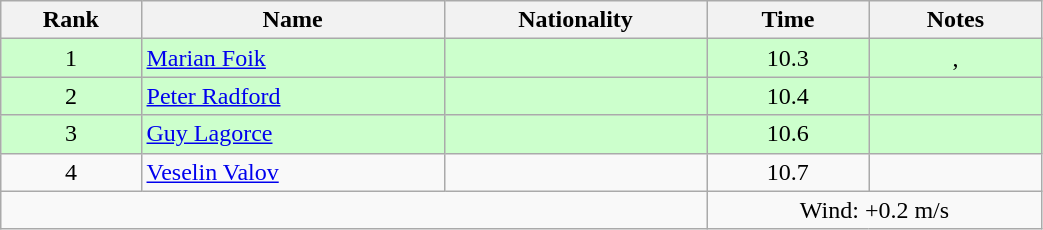<table class="wikitable sortable" style="text-align:center;width: 55%">
<tr>
<th>Rank</th>
<th>Name</th>
<th>Nationality</th>
<th>Time</th>
<th>Notes</th>
</tr>
<tr bgcolor=ccffcc>
<td>1</td>
<td align=left><a href='#'>Marian Foik</a></td>
<td align=left></td>
<td>10.3</td>
<td>, </td>
</tr>
<tr bgcolor=ccffcc>
<td>2</td>
<td align=left><a href='#'>Peter Radford</a></td>
<td align=left></td>
<td>10.4</td>
<td></td>
</tr>
<tr bgcolor=ccffcc>
<td>3</td>
<td align=left><a href='#'>Guy Lagorce</a></td>
<td align=left></td>
<td>10.6</td>
<td></td>
</tr>
<tr>
<td>4</td>
<td align=left><a href='#'>Veselin Valov</a></td>
<td align=left></td>
<td>10.7</td>
<td></td>
</tr>
<tr>
<td colspan="3"></td>
<td colspan="2">Wind: +0.2 m/s</td>
</tr>
</table>
